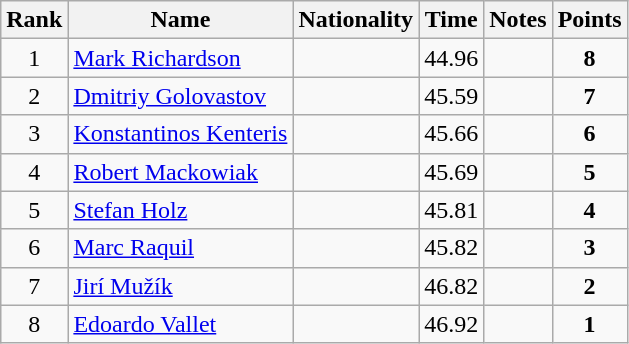<table class="wikitable sortable" style="text-align:center">
<tr>
<th>Rank</th>
<th>Name</th>
<th>Nationality</th>
<th>Time</th>
<th>Notes</th>
<th>Points</th>
</tr>
<tr>
<td>1</td>
<td align=left><a href='#'>Mark Richardson</a></td>
<td align=left></td>
<td>44.96</td>
<td></td>
<td><strong>8</strong></td>
</tr>
<tr>
<td>2</td>
<td align=left><a href='#'>Dmitriy Golovastov</a></td>
<td align=left></td>
<td>45.59</td>
<td></td>
<td><strong>7</strong></td>
</tr>
<tr>
<td>3</td>
<td align=left><a href='#'>Konstantinos Kenteris</a></td>
<td align=left></td>
<td>45.66</td>
<td></td>
<td><strong>6</strong></td>
</tr>
<tr>
<td>4</td>
<td align=left><a href='#'>Robert Mackowiak</a></td>
<td align=left></td>
<td>45.69</td>
<td></td>
<td><strong>5</strong></td>
</tr>
<tr>
<td>5</td>
<td align=left><a href='#'>Stefan Holz</a></td>
<td align=left></td>
<td>45.81</td>
<td></td>
<td><strong>4</strong></td>
</tr>
<tr>
<td>6</td>
<td align=left><a href='#'>Marc Raquil</a></td>
<td align=left></td>
<td>45.82</td>
<td></td>
<td><strong>3</strong></td>
</tr>
<tr>
<td>7</td>
<td align=left><a href='#'>Jirí Mužík</a></td>
<td align=left></td>
<td>46.82</td>
<td></td>
<td><strong>2</strong></td>
</tr>
<tr>
<td>8</td>
<td align=left><a href='#'>Edoardo Vallet</a></td>
<td align=left></td>
<td>46.92</td>
<td></td>
<td><strong>1</strong></td>
</tr>
</table>
